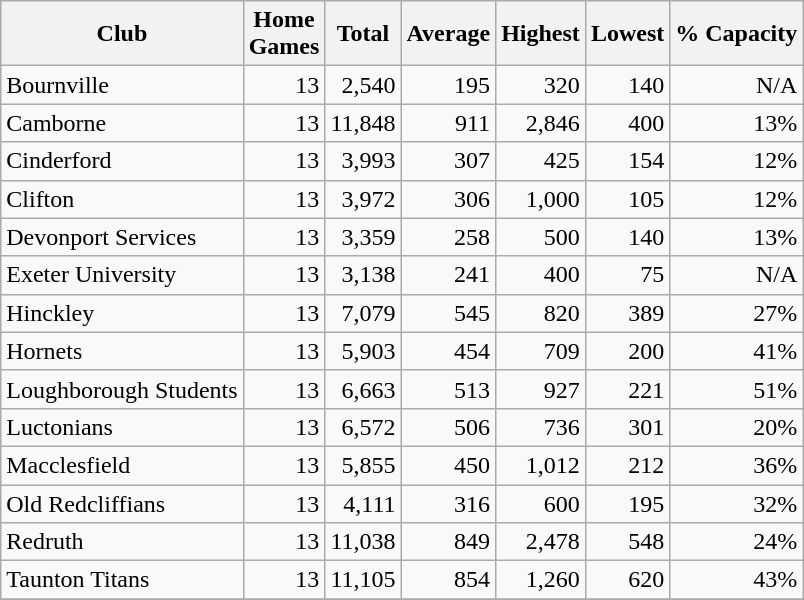<table class="wikitable sortable" style="text-align:right">
<tr>
<th>Club</th>
<th>Home<br>Games</th>
<th>Total</th>
<th>Average</th>
<th>Highest</th>
<th>Lowest</th>
<th>% Capacity</th>
</tr>
<tr>
<td style="text-align:left">Bournville</td>
<td>13</td>
<td>2,540</td>
<td>195</td>
<td>320</td>
<td>140</td>
<td>N/A</td>
</tr>
<tr>
<td style="text-align:left">Camborne</td>
<td>13</td>
<td>11,848</td>
<td>911</td>
<td>2,846</td>
<td>400</td>
<td>13%</td>
</tr>
<tr>
<td style="text-align:left">Cinderford</td>
<td>13</td>
<td>3,993</td>
<td>307</td>
<td>425</td>
<td>154</td>
<td>12%</td>
</tr>
<tr>
<td style="text-align:left">Clifton</td>
<td>13</td>
<td>3,972</td>
<td>306</td>
<td>1,000</td>
<td>105</td>
<td>12%</td>
</tr>
<tr>
<td style="text-align:left">Devonport Services</td>
<td>13</td>
<td>3,359</td>
<td>258</td>
<td>500</td>
<td>140</td>
<td>13%</td>
</tr>
<tr>
<td style="text-align:left">Exeter University</td>
<td>13</td>
<td>3,138</td>
<td>241</td>
<td>400</td>
<td>75</td>
<td>N/A</td>
</tr>
<tr>
<td style="text-align:left">Hinckley</td>
<td>13</td>
<td>7,079</td>
<td>545</td>
<td>820</td>
<td>389</td>
<td>27%</td>
</tr>
<tr>
<td style="text-align:left">Hornets</td>
<td>13</td>
<td>5,903</td>
<td>454</td>
<td>709</td>
<td>200</td>
<td>41%</td>
</tr>
<tr>
<td style="text-align:left">Loughborough Students</td>
<td>13</td>
<td>6,663</td>
<td>513</td>
<td>927</td>
<td>221</td>
<td>51%</td>
</tr>
<tr>
<td style="text-align:left">Luctonians</td>
<td>13</td>
<td>6,572</td>
<td>506</td>
<td>736</td>
<td>301</td>
<td>20%</td>
</tr>
<tr>
<td style="text-align:left">Macclesfield</td>
<td>13</td>
<td>5,855</td>
<td>450</td>
<td>1,012</td>
<td>212</td>
<td>36%</td>
</tr>
<tr>
<td style="text-align:left">Old Redcliffians</td>
<td>13</td>
<td>4,111</td>
<td>316</td>
<td>600</td>
<td>195</td>
<td>32%</td>
</tr>
<tr>
<td style="text-align:left">Redruth</td>
<td>13</td>
<td>11,038</td>
<td>849</td>
<td>2,478</td>
<td>548</td>
<td>24%</td>
</tr>
<tr>
<td style="text-align:left">Taunton Titans</td>
<td>13</td>
<td>11,105</td>
<td>854</td>
<td>1,260</td>
<td>620</td>
<td>43%</td>
</tr>
<tr>
</tr>
</table>
